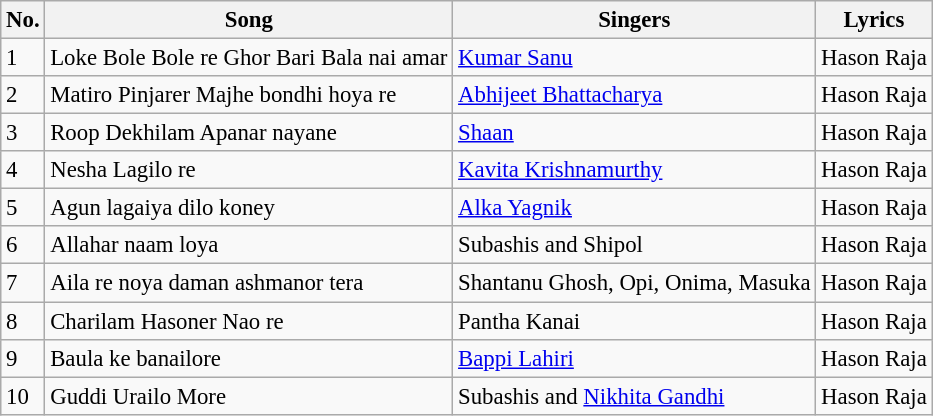<table class="wikitable" style="font-size:95%;">
<tr>
<th>No.</th>
<th>Song</th>
<th>Singers</th>
<th>Lyrics</th>
</tr>
<tr>
<td>1</td>
<td>Loke Bole Bole re Ghor Bari Bala nai amar</td>
<td><a href='#'>Kumar Sanu</a></td>
<td>Hason Raja</td>
</tr>
<tr>
<td>2</td>
<td>Matiro Pinjarer Majhe bondhi hoya re</td>
<td><a href='#'>Abhijeet Bhattacharya</a></td>
<td>Hason Raja</td>
</tr>
<tr>
<td>3</td>
<td>Roop Dekhilam Apanar nayane</td>
<td><a href='#'>Shaan</a></td>
<td>Hason Raja</td>
</tr>
<tr>
<td>4</td>
<td>Nesha Lagilo re</td>
<td><a href='#'>Kavita Krishnamurthy</a></td>
<td>Hason Raja</td>
</tr>
<tr>
<td>5</td>
<td>Agun lagaiya dilo koney</td>
<td><a href='#'>Alka Yagnik</a></td>
<td>Hason Raja</td>
</tr>
<tr>
<td>6</td>
<td>Allahar naam loya</td>
<td>Subashis and Shipol</td>
<td>Hason Raja</td>
</tr>
<tr>
<td>7</td>
<td>Aila re noya daman ashmanor tera</td>
<td>Shantanu Ghosh, Opi, Onima, Masuka</td>
<td>Hason Raja</td>
</tr>
<tr>
<td>8</td>
<td>Charilam Hasoner Nao re</td>
<td>Pantha Kanai</td>
<td>Hason Raja</td>
</tr>
<tr>
<td>9</td>
<td>Baula ke banailore</td>
<td><a href='#'>Bappi Lahiri</a></td>
<td>Hason Raja</td>
</tr>
<tr>
<td>10</td>
<td>Guddi Urailo More</td>
<td>Subashis and <a href='#'>Nikhita Gandhi</a></td>
<td>Hason Raja</td>
</tr>
</table>
